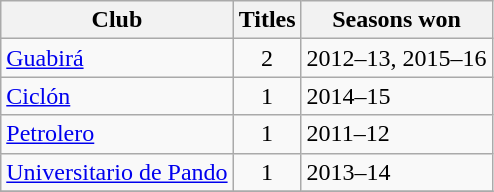<table class="wikitable sortable plainrowheaders">
<tr>
<th scope=col>Club</th>
<th scope=col>Titles</th>
<th scope=col>Seasons won</th>
</tr>
<tr>
<td><a href='#'>Guabirá</a></td>
<td align=center>2</td>
<td>2012–13, 2015–16</td>
</tr>
<tr>
<td><a href='#'>Ciclón</a></td>
<td align=center>1</td>
<td>2014–15</td>
</tr>
<tr>
<td><a href='#'>Petrolero</a></td>
<td align=center>1</td>
<td>2011–12</td>
</tr>
<tr>
<td><a href='#'>Universitario de Pando</a></td>
<td align=center>1</td>
<td>2013–14</td>
</tr>
<tr>
</tr>
</table>
